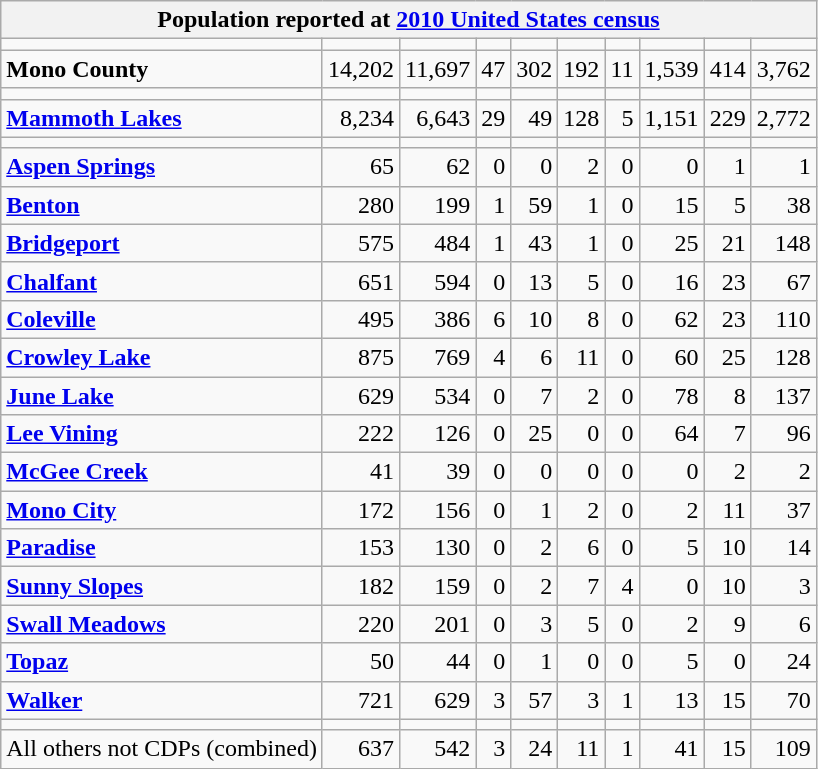<table class="wikitable collapsible collapsed">
<tr>
<th colspan=10>Population reported at <a href='#'>2010 United States census</a></th>
</tr>
<tr>
<td></td>
<td></td>
<td></td>
<td></td>
<td></td>
<td></td>
<td></td>
<td></td>
<td></td>
<td></td>
</tr>
<tr>
<td><strong> Mono County</strong></td>
<td align="right">14,202</td>
<td align="right">11,697</td>
<td align="right">47</td>
<td align="right">302</td>
<td align="right">192</td>
<td align="right">11</td>
<td align="right">1,539</td>
<td align="right">414</td>
<td align="right">3,762</td>
</tr>
<tr>
<td></td>
<td></td>
<td></td>
<td></td>
<td></td>
<td></td>
<td></td>
<td></td>
<td></td>
<td></td>
</tr>
<tr>
<td><strong><a href='#'>Mammoth Lakes</a></strong></td>
<td align="right">8,234</td>
<td align="right">6,643</td>
<td align="right">29</td>
<td align="right">49</td>
<td align="right">128</td>
<td align="right">5</td>
<td align="right">1,151</td>
<td align="right">229</td>
<td align="right">2,772</td>
</tr>
<tr>
<td></td>
<td></td>
<td></td>
<td></td>
<td></td>
<td></td>
<td></td>
<td></td>
<td></td>
<td></td>
</tr>
<tr>
<td><strong><a href='#'>Aspen Springs</a></strong></td>
<td align="right">65</td>
<td align="right">62</td>
<td align="right">0</td>
<td align="right">0</td>
<td align="right">2</td>
<td align="right">0</td>
<td align="right">0</td>
<td align="right">1</td>
<td align="right">1</td>
</tr>
<tr>
<td><strong><a href='#'>Benton</a></strong></td>
<td align="right">280</td>
<td align="right">199</td>
<td align="right">1</td>
<td align="right">59</td>
<td align="right">1</td>
<td align="right">0</td>
<td align="right">15</td>
<td align="right">5</td>
<td align="right">38</td>
</tr>
<tr>
<td><strong><a href='#'>Bridgeport</a></strong></td>
<td align="right">575</td>
<td align="right">484</td>
<td align="right">1</td>
<td align="right">43</td>
<td align="right">1</td>
<td align="right">0</td>
<td align="right">25</td>
<td align="right">21</td>
<td align="right">148</td>
</tr>
<tr>
<td><strong><a href='#'>Chalfant</a></strong></td>
<td align="right">651</td>
<td align="right">594</td>
<td align="right">0</td>
<td align="right">13</td>
<td align="right">5</td>
<td align="right">0</td>
<td align="right">16</td>
<td align="right">23</td>
<td align="right">67</td>
</tr>
<tr>
<td><strong><a href='#'>Coleville</a></strong></td>
<td align="right">495</td>
<td align="right">386</td>
<td align="right">6</td>
<td align="right">10</td>
<td align="right">8</td>
<td align="right">0</td>
<td align="right">62</td>
<td align="right">23</td>
<td align="right">110</td>
</tr>
<tr>
<td><strong><a href='#'>Crowley Lake</a></strong></td>
<td align="right">875</td>
<td align="right">769</td>
<td align="right">4</td>
<td align="right">6</td>
<td align="right">11</td>
<td align="right">0</td>
<td align="right">60</td>
<td align="right">25</td>
<td align="right">128</td>
</tr>
<tr>
<td><strong><a href='#'>June Lake</a></strong></td>
<td align="right">629</td>
<td align="right">534</td>
<td align="right">0</td>
<td align="right">7</td>
<td align="right">2</td>
<td align="right">0</td>
<td align="right">78</td>
<td align="right">8</td>
<td align="right">137</td>
</tr>
<tr>
<td><strong><a href='#'>Lee Vining</a></strong></td>
<td align="right">222</td>
<td align="right">126</td>
<td align="right">0</td>
<td align="right">25</td>
<td align="right">0</td>
<td align="right">0</td>
<td align="right">64</td>
<td align="right">7</td>
<td align="right">96</td>
</tr>
<tr>
<td><strong><a href='#'>McGee Creek</a></strong></td>
<td align="right">41</td>
<td align="right">39</td>
<td align="right">0</td>
<td align="right">0</td>
<td align="right">0</td>
<td align="right">0</td>
<td align="right">0</td>
<td align="right">2</td>
<td align="right">2</td>
</tr>
<tr>
<td><strong><a href='#'>Mono City</a></strong></td>
<td align="right">172</td>
<td align="right">156</td>
<td align="right">0</td>
<td align="right">1</td>
<td align="right">2</td>
<td align="right">0</td>
<td align="right">2</td>
<td align="right">11</td>
<td align="right">37</td>
</tr>
<tr>
<td><strong><a href='#'>Paradise</a></strong></td>
<td align="right">153</td>
<td align="right">130</td>
<td align="right">0</td>
<td align="right">2</td>
<td align="right">6</td>
<td align="right">0</td>
<td align="right">5</td>
<td align="right">10</td>
<td align="right">14</td>
</tr>
<tr>
<td><strong><a href='#'>Sunny Slopes</a></strong></td>
<td align="right">182</td>
<td align="right">159</td>
<td align="right">0</td>
<td align="right">2</td>
<td align="right">7</td>
<td align="right">4</td>
<td align="right">0</td>
<td align="right">10</td>
<td align="right">3</td>
</tr>
<tr>
<td><strong><a href='#'>Swall Meadows</a></strong></td>
<td align="right">220</td>
<td align="right">201</td>
<td align="right">0</td>
<td align="right">3</td>
<td align="right">5</td>
<td align="right">0</td>
<td align="right">2</td>
<td align="right">9</td>
<td align="right">6</td>
</tr>
<tr>
<td><strong><a href='#'>Topaz</a></strong></td>
<td align="right">50</td>
<td align="right">44</td>
<td align="right">0</td>
<td align="right">1</td>
<td align="right">0</td>
<td align="right">0</td>
<td align="right">5</td>
<td align="right">0</td>
<td align="right">24</td>
</tr>
<tr>
<td><strong><a href='#'>Walker</a></strong></td>
<td align="right">721</td>
<td align="right">629</td>
<td align="right">3</td>
<td align="right">57</td>
<td align="right">3</td>
<td align="right">1</td>
<td align="right">13</td>
<td align="right">15</td>
<td align="right">70</td>
</tr>
<tr>
<td></td>
<td></td>
<td></td>
<td></td>
<td></td>
<td></td>
<td></td>
<td></td>
<td></td>
<td></td>
</tr>
<tr>
<td>All others not CDPs (combined)</td>
<td align="right">637</td>
<td align="right">542</td>
<td align="right">3</td>
<td align="right">24</td>
<td align="right">11</td>
<td align="right">1</td>
<td align="right">41</td>
<td align="right">15</td>
<td align="right">109</td>
</tr>
</table>
